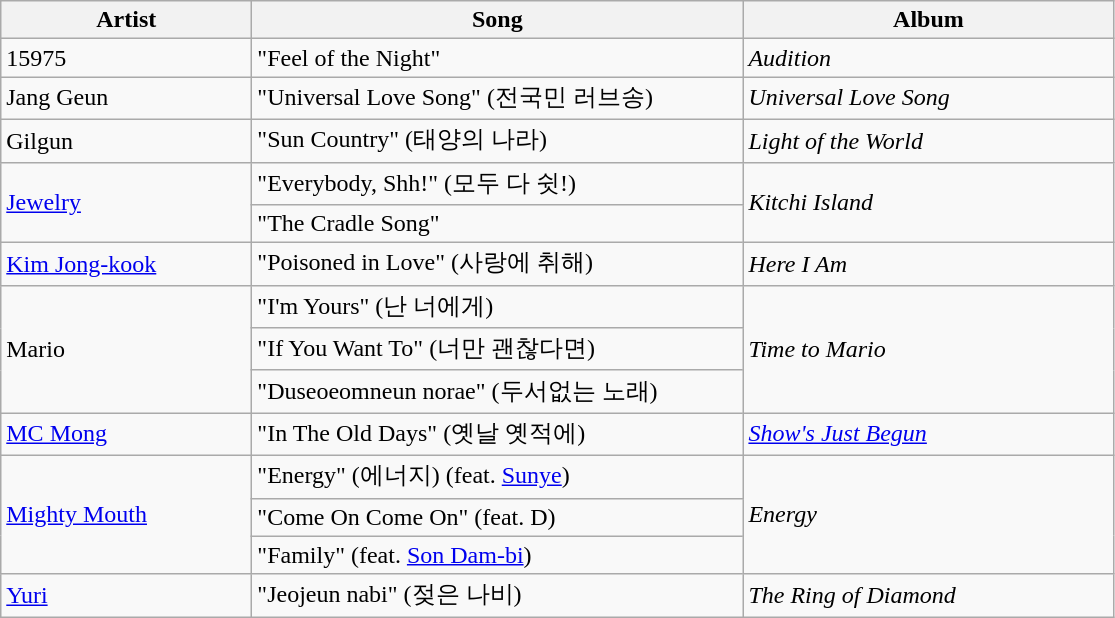<table class="wikitable">
<tr>
<th style="width:10em">Artist</th>
<th style="width:20em">Song</th>
<th style="width:15em">Album</th>
</tr>
<tr>
<td>15975</td>
<td>"Feel of the Night"</td>
<td><em>Audition</em></td>
</tr>
<tr>
<td>Jang Geun</td>
<td>"Universal Love Song" (전국민 러브송)</td>
<td><em>Universal Love Song</em></td>
</tr>
<tr>
<td>Gilgun</td>
<td>"Sun Country" (태양의 나라)</td>
<td><em>Light of the World</em></td>
</tr>
<tr>
<td rowspan="2"><a href='#'>Jewelry</a></td>
<td>"Everybody, Shh!" (모두 다 쉿!)</td>
<td rowspan="2"><em>Kitchi Island</em></td>
</tr>
<tr>
<td>"The Cradle Song"</td>
</tr>
<tr>
<td><a href='#'>Kim Jong-kook</a></td>
<td>"Poisoned in Love" (사랑에 취해)</td>
<td><em>Here I Am</em></td>
</tr>
<tr>
<td rowspan="3">Mario</td>
<td>"I'm Yours" (난 너에게)</td>
<td rowspan="3"><em>Time to Mario</em></td>
</tr>
<tr>
<td>"If You Want To" (너만 괜찮다면)</td>
</tr>
<tr>
<td>"Duseoeomneun norae" (두서없는 노래)</td>
</tr>
<tr>
<td><a href='#'>MC Mong</a></td>
<td>"In The Old Days" (옛날 옛적에)</td>
<td><em><a href='#'>Show's Just Begun</a></em></td>
</tr>
<tr>
<td rowspan="3"><a href='#'>Mighty Mouth</a></td>
<td>"Energy" (에너지) (feat. <a href='#'>Sunye</a>)</td>
<td rowspan="3"><em>Energy</em></td>
</tr>
<tr>
<td>"Come On Come On" (feat. D)</td>
</tr>
<tr>
<td>"Family" (feat. <a href='#'>Son Dam-bi</a>)</td>
</tr>
<tr>
<td><a href='#'>Yuri</a></td>
<td>"Jeojeun nabi" (젖은 나비)</td>
<td><em>The Ring of Diamond</em></td>
</tr>
</table>
